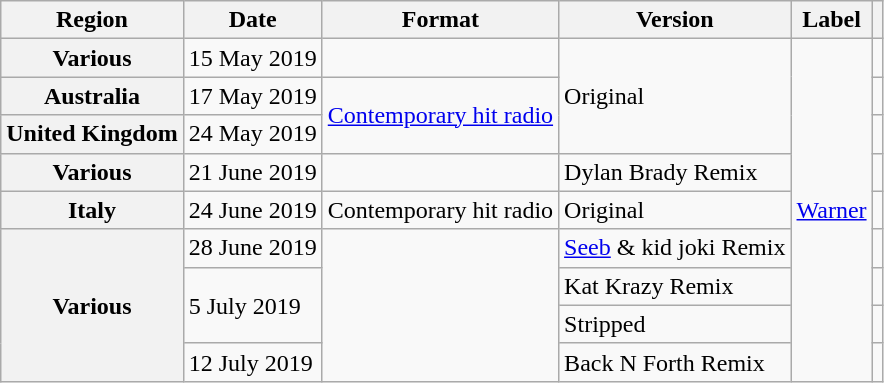<table class="wikitable plainrowheaders">
<tr>
<th scope="col">Region</th>
<th scope="col">Date</th>
<th scope="col">Format</th>
<th scope="col">Version</th>
<th scope="col">Label</th>
<th scope="col"></th>
</tr>
<tr>
<th scope="row">Various</th>
<td>15 May 2019</td>
<td></td>
<td rowspan="3">Original</td>
<td rowspan="9"><a href='#'>Warner</a></td>
<td align="center"></td>
</tr>
<tr>
<th scope="row">Australia</th>
<td>17 May 2019</td>
<td rowspan="2"><a href='#'>Contemporary hit radio</a></td>
<td align="center"></td>
</tr>
<tr>
<th scope="row">United Kingdom</th>
<td>24 May 2019</td>
<td align="center"></td>
</tr>
<tr>
<th scope="row">Various</th>
<td>21 June 2019</td>
<td></td>
<td>Dylan Brady Remix</td>
<td align="center"></td>
</tr>
<tr>
<th scope="row">Italy</th>
<td>24 June 2019</td>
<td>Contemporary hit radio</td>
<td>Original</td>
<td align="center"></td>
</tr>
<tr>
<th scope="row" rowspan="5">Various</th>
<td>28 June 2019</td>
<td rowspan="5"></td>
<td><a href='#'>Seeb</a> & kid joki Remix</td>
<td align="center"></td>
</tr>
<tr>
<td rowspan="2">5 July 2019</td>
<td>Kat Krazy Remix</td>
<td align="center"></td>
</tr>
<tr>
<td>Stripped</td>
<td align="center"></td>
</tr>
<tr>
<td>12 July 2019</td>
<td>Back N Forth Remix</td>
<td align="center"></td>
</tr>
</table>
